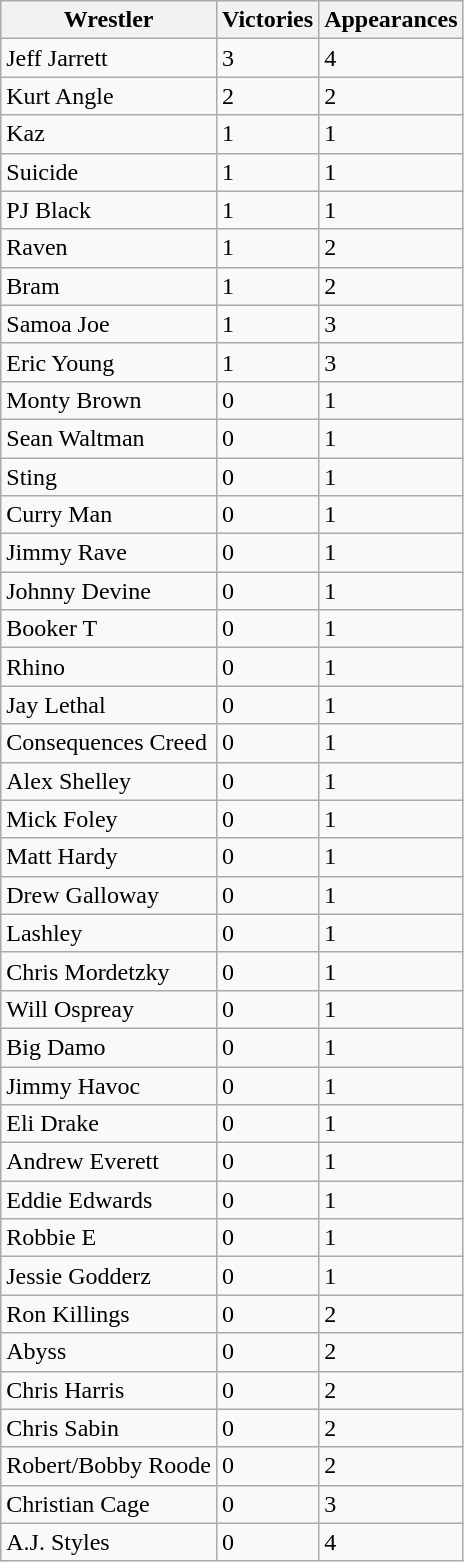<table class="wikitable sortable">
<tr>
<th>Wrestler</th>
<th>Victories</th>
<th>Appearances</th>
</tr>
<tr>
<td>Jeff Jarrett</td>
<td>3</td>
<td>4</td>
</tr>
<tr>
<td>Kurt Angle</td>
<td>2</td>
<td>2</td>
</tr>
<tr>
<td>Kaz</td>
<td>1</td>
<td>1</td>
</tr>
<tr>
<td>Suicide</td>
<td>1</td>
<td>1</td>
</tr>
<tr>
<td>PJ Black</td>
<td>1</td>
<td>1</td>
</tr>
<tr>
<td>Raven</td>
<td>1</td>
<td>2</td>
</tr>
<tr>
<td>Bram</td>
<td>1</td>
<td>2</td>
</tr>
<tr>
<td>Samoa Joe</td>
<td>1</td>
<td>3</td>
</tr>
<tr>
<td>Eric Young</td>
<td>1</td>
<td>3</td>
</tr>
<tr>
<td>Monty Brown</td>
<td>0</td>
<td>1</td>
</tr>
<tr>
<td>Sean Waltman</td>
<td>0</td>
<td>1</td>
</tr>
<tr>
<td>Sting</td>
<td>0</td>
<td>1</td>
</tr>
<tr>
<td>Curry Man</td>
<td>0</td>
<td>1</td>
</tr>
<tr>
<td>Jimmy Rave</td>
<td>0</td>
<td>1</td>
</tr>
<tr>
<td>Johnny Devine</td>
<td>0</td>
<td>1</td>
</tr>
<tr>
<td>Booker T</td>
<td>0</td>
<td>1</td>
</tr>
<tr>
<td>Rhino</td>
<td>0</td>
<td>1</td>
</tr>
<tr>
<td>Jay Lethal</td>
<td>0</td>
<td>1</td>
</tr>
<tr>
<td>Consequences Creed</td>
<td>0</td>
<td>1</td>
</tr>
<tr>
<td>Alex Shelley</td>
<td>0</td>
<td>1</td>
</tr>
<tr>
<td>Mick Foley</td>
<td>0</td>
<td>1</td>
</tr>
<tr>
<td>Matt Hardy</td>
<td>0</td>
<td>1</td>
</tr>
<tr>
<td>Drew Galloway</td>
<td>0</td>
<td>1</td>
</tr>
<tr>
<td>Lashley</td>
<td>0</td>
<td>1</td>
</tr>
<tr>
<td>Chris Mordetzky</td>
<td>0</td>
<td>1</td>
</tr>
<tr>
<td>Will Ospreay</td>
<td>0</td>
<td>1</td>
</tr>
<tr>
<td>Big Damo</td>
<td>0</td>
<td>1</td>
</tr>
<tr>
<td>Jimmy Havoc</td>
<td>0</td>
<td>1</td>
</tr>
<tr>
<td>Eli Drake</td>
<td>0</td>
<td>1</td>
</tr>
<tr>
<td>Andrew Everett</td>
<td>0</td>
<td>1</td>
</tr>
<tr>
<td>Eddie Edwards</td>
<td>0</td>
<td>1</td>
</tr>
<tr>
<td>Robbie E</td>
<td>0</td>
<td>1</td>
</tr>
<tr>
<td>Jessie Godderz</td>
<td>0</td>
<td>1</td>
</tr>
<tr>
<td>Ron Killings</td>
<td>0</td>
<td>2</td>
</tr>
<tr>
<td>Abyss</td>
<td>0</td>
<td>2</td>
</tr>
<tr>
<td>Chris Harris</td>
<td>0</td>
<td>2</td>
</tr>
<tr>
<td>Chris Sabin</td>
<td>0</td>
<td>2</td>
</tr>
<tr>
<td>Robert/Bobby Roode</td>
<td>0</td>
<td>2</td>
</tr>
<tr>
<td>Christian Cage</td>
<td>0</td>
<td>3</td>
</tr>
<tr>
<td>A.J. Styles</td>
<td>0</td>
<td>4</td>
</tr>
</table>
